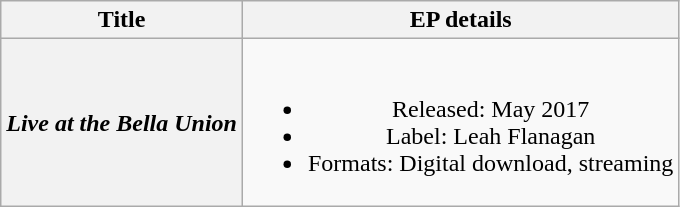<table class="wikitable plainrowheaders" style="text-align:center;">
<tr>
<th>Title</th>
<th>EP details</th>
</tr>
<tr>
<th scope="row"><em>Live at the Bella Union</em></th>
<td><br><ul><li>Released: May 2017</li><li>Label: Leah Flanagan</li><li>Formats: Digital download, streaming</li></ul></td>
</tr>
</table>
